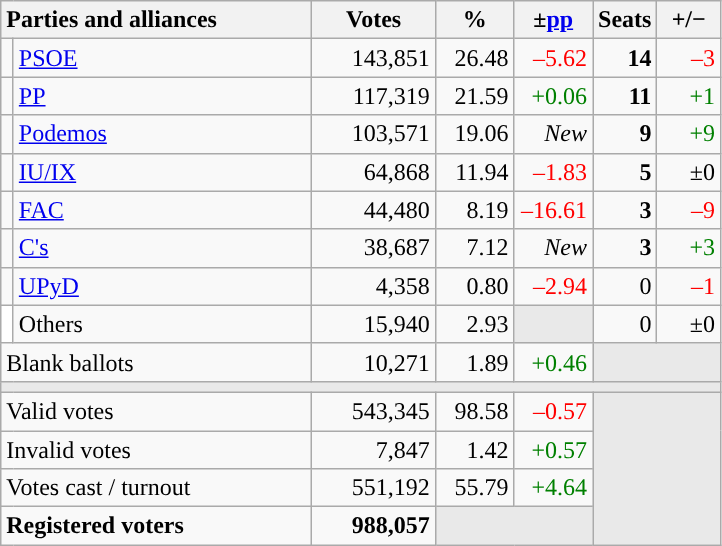<table class="wikitable" style="text-align:right;">
<tr>
<th style="text-align:left;" colspan="2" width="200">Parties and alliances</th>
<th width="75">Votes</th>
<th width="45">%</th>
<th width="45">±<a href='#'>pp</a></th>
<th width="35">Seats</th>
<th width="35">+/−</th>
</tr>
<tr>
<td width="1" style="color:inherit;background:"></td>
<td align="left"><a href='#'>PSOE</a></td>
<td>143,851</td>
<td>26.48</td>
<td style="color:red;">–5.62</td>
<td><strong>14</strong></td>
<td style="color:red;">–3</td>
</tr>
<tr>
<td style="color:inherit;background:"></td>
<td align="left"><a href='#'>PP</a></td>
<td>117,319</td>
<td>21.59</td>
<td style="color:green;">+0.06</td>
<td><strong>11</strong></td>
<td style="color:green;">+1</td>
</tr>
<tr>
<td style="color:inherit;background:"></td>
<td align="left"><a href='#'>Podemos</a></td>
<td>103,571</td>
<td>19.06</td>
<td><em>New</em></td>
<td><strong>9</strong></td>
<td style="color:green;">+9</td>
</tr>
<tr>
<td style="color:inherit;background:"></td>
<td align="left"><a href='#'>IU/IX</a></td>
<td>64,868</td>
<td>11.94</td>
<td style="color:red;">–1.83</td>
<td><strong>5</strong></td>
<td>±0</td>
</tr>
<tr>
<td style="color:inherit;background:"></td>
<td align="left"><a href='#'>FAC</a></td>
<td>44,480</td>
<td>8.19</td>
<td style="color:red;">–16.61</td>
<td><strong>3</strong></td>
<td style="color:red;">–9</td>
</tr>
<tr>
<td style="color:inherit;background:"></td>
<td align="left"><a href='#'>C's</a></td>
<td>38,687</td>
<td>7.12</td>
<td><em>New</em></td>
<td><strong>3</strong></td>
<td style="color:green;">+3</td>
</tr>
<tr>
<td style="color:inherit;background:"></td>
<td align="left"><a href='#'>UPyD</a></td>
<td>4,358</td>
<td>0.80</td>
<td style="color:red;">–2.94</td>
<td>0</td>
<td style="color:red;">–1</td>
</tr>
<tr>
<td bgcolor="white"></td>
<td align="left">Others</td>
<td>15,940</td>
<td>2.93</td>
<td bgcolor="#E9E9E9"></td>
<td>0</td>
<td>±0</td>
</tr>
<tr>
<td align="left" colspan="2">Blank ballots</td>
<td>10,271</td>
<td>1.89</td>
<td style="color:green;">+0.46</td>
<td bgcolor="#E9E9E9" colspan="2"></td>
</tr>
<tr>
<td colspan="7" bgcolor="#E9E9E9"></td>
</tr>
<tr>
<td align="left" colspan="2">Valid votes</td>
<td>543,345</td>
<td>98.58</td>
<td style="color:red;">–0.57</td>
<td bgcolor="#E9E9E9" colspan="2" rowspan="4"></td>
</tr>
<tr>
<td align="left" colspan="2">Invalid votes</td>
<td>7,847</td>
<td>1.42</td>
<td style="color:green;">+0.57</td>
</tr>
<tr>
<td align="left" colspan="2">Votes cast / turnout</td>
<td>551,192</td>
<td>55.79</td>
<td style="color:green;">+4.64</td>
</tr>
<tr style="font-weight:bold;">
<td align="left" colspan="2">Registered voters</td>
<td>988,057</td>
<td bgcolor="#E9E9E9" colspan="2"></td>
</tr>
</table>
